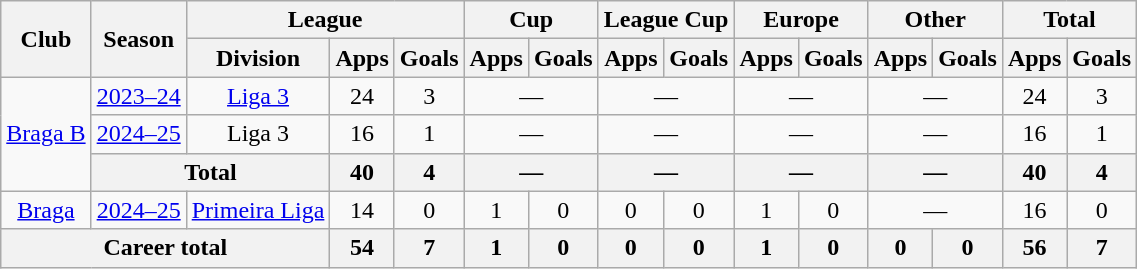<table class="wikitable" style="text-align: center;">
<tr>
<th rowspan="2">Club</th>
<th rowspan="2">Season</th>
<th colspan="3">League</th>
<th colspan="2">Cup</th>
<th colspan="2">League Cup</th>
<th colspan="2">Europe</th>
<th colspan="2">Other</th>
<th colspan="2">Total</th>
</tr>
<tr>
<th>Division</th>
<th>Apps</th>
<th>Goals</th>
<th>Apps</th>
<th>Goals</th>
<th>Apps</th>
<th>Goals</th>
<th>Apps</th>
<th>Goals</th>
<th>Apps</th>
<th>Goals</th>
<th>Apps</th>
<th>Goals</th>
</tr>
<tr>
<td rowspan="3"><a href='#'>Braga B</a></td>
<td><a href='#'>2023–24</a></td>
<td><a href='#'>Liga 3</a></td>
<td>24</td>
<td>3</td>
<td colspan="2">—</td>
<td colspan="2">—</td>
<td colspan="2">—</td>
<td colspan="2">—</td>
<td>24</td>
<td>3</td>
</tr>
<tr>
<td><a href='#'>2024–25</a></td>
<td>Liga 3</td>
<td>16</td>
<td>1</td>
<td colspan="2">—</td>
<td colspan="2">—</td>
<td colspan="2">—</td>
<td colspan="2">—</td>
<td>16</td>
<td>1</td>
</tr>
<tr>
<th colspan="2">Total</th>
<th>40</th>
<th>4</th>
<th colspan="2">—</th>
<th colspan="2">—</th>
<th colspan="2">—</th>
<th colspan="2">—</th>
<th>40</th>
<th>4</th>
</tr>
<tr>
<td><a href='#'>Braga</a></td>
<td><a href='#'>2024–25</a></td>
<td><a href='#'>Primeira Liga</a></td>
<td>14</td>
<td>0</td>
<td>1</td>
<td>0</td>
<td>0</td>
<td>0</td>
<td>1</td>
<td>0</td>
<td colspan="2">—</td>
<td>16</td>
<td>0</td>
</tr>
<tr>
<th colspan="3">Career total</th>
<th>54</th>
<th>7</th>
<th>1</th>
<th>0</th>
<th>0</th>
<th>0</th>
<th>1</th>
<th>0</th>
<th>0</th>
<th>0</th>
<th>56</th>
<th>7</th>
</tr>
</table>
